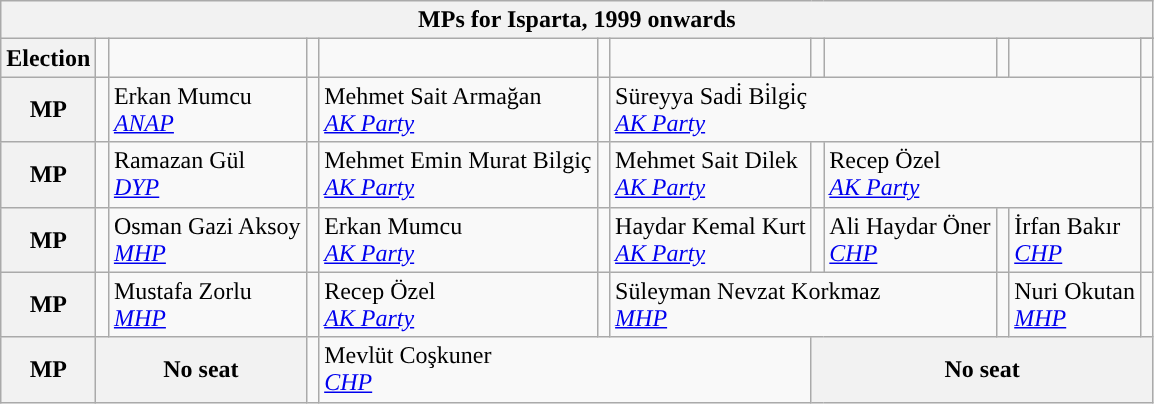<table class="wikitable">
<tr>
<th colspan = 12>MPs for Isparta, 1999 onwards</th>
</tr>
<tr>
<th rowspan = 2>Election</th>
<td rowspan="2" style="width:1px;"></td>
<td rowspan = 2></td>
<td rowspan="2" style="width:1px;"></td>
<td rowspan = 2></td>
<td rowspan="2" style="width:1px;"></td>
<td rowspan = 2></td>
<td rowspan="2" style="width:1px;"></td>
<td rowspan = 2></td>
<td rowspan="2" style="width:1px;"></td>
<td rowspan = 2></td>
</tr>
<tr>
<td></td>
</tr>
<tr>
<th>MP</th>
<td width=1px style="background-color: "></td>
<td colspan = 1>Erkan Mumcu<br><em><a href='#'>ANAP</a></em></td>
<td width=1px style="background-color: "></td>
<td colspan = 1>Mehmet Sait Armağan<br><em><a href='#'>AK Party</a></em></td>
<td width=1px style="background-color: "></td>
<td colspan = 5>Süreyya Sadi̇ Bi̇lgi̇ç<br><em><a href='#'>AK Party</a></em></td>
<td width=1px style="background-color: "></td>
</tr>
<tr>
<th>MP</th>
<td width=1px style="background-color: "></td>
<td colspan = 1>Ramazan Gül<br><em><a href='#'>DYP</a></em></td>
<td width=1px style="background-color: "></td>
<td colspan = 1>Mehmet Emin Murat Bilgiç<br><em><a href='#'>AK Party</a></em></td>
<td width=1px style="background-color: "></td>
<td colspan = 1>Mehmet Sait Dilek<br><em><a href='#'>AK Party</a></em></td>
<td width=1px style="background-color: "></td>
<td colspan = 3>Recep Özel<br><em><a href='#'>AK Party</a></em></td>
<td width=1px style="background-color: "></td>
</tr>
<tr>
<th>MP</th>
<td width=1px style="background-color: "></td>
<td colspan = 1>Osman Gazi Aksoy<br><em><a href='#'>MHP</a></em></td>
<td width=1px style="background-color: "></td>
<td colspan = 1>Erkan Mumcu<br><em><a href='#'>AK Party</a></em></td>
<td width=1px style="background-color: "></td>
<td colspan = 1>Haydar Kemal Kurt<br><em><a href='#'>AK Party</a></em></td>
<td width=1px style="background-color: "></td>
<td colspan = 1>Ali Haydar Öner<br><em><a href='#'>CHP</a></em></td>
<td width=1px style="background-color: "></td>
<td colspan = 1>İrfan Bakır<br><em><a href='#'>CHP</a></em></td>
<td width=1px style="background-color: "></td>
</tr>
<tr>
<th>MP</th>
<td width=1px style="background-color: "></td>
<td colspan = 1>Mustafa Zorlu<br><em><a href='#'>MHP</a></em></td>
<td width=1px style="background-color: "></td>
<td colspan = 1>Recep Özel<br><em><a href='#'>AK Party</a></em></td>
<td width=1px style="background-color: "></td>
<td colspan = 3>Süleyman Nevzat Korkmaz<br><em><a href='#'>MHP</a></em></td>
<td width=1px style="background-color: "></td>
<td colspan = 1>Nuri Okutan<br><em><a href='#'>MHP</a></em></td>
<td width=1px style="background-color: "></td>
</tr>
<tr>
<th>MP</th>
<th colspan = 2>No seat</th>
<td width=1px style="background-color: "></td>
<td colspan = 3>Mevlüt Coşkuner<br><em><a href='#'>CHP</a></em></td>
<th colspan = 6>No seat</th>
</tr>
</table>
